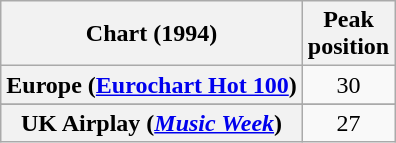<table class="wikitable sortable plainrowheaders" style="text-align:center">
<tr>
<th scope="col">Chart (1994)</th>
<th scope="col">Peak<br> position</th>
</tr>
<tr>
<th scope="row">Europe (<a href='#'>Eurochart Hot 100</a>)</th>
<td>30</td>
</tr>
<tr>
</tr>
<tr>
</tr>
<tr>
</tr>
<tr>
<th scope="row">UK Airplay (<em><a href='#'>Music Week</a></em>)</th>
<td>27</td>
</tr>
</table>
